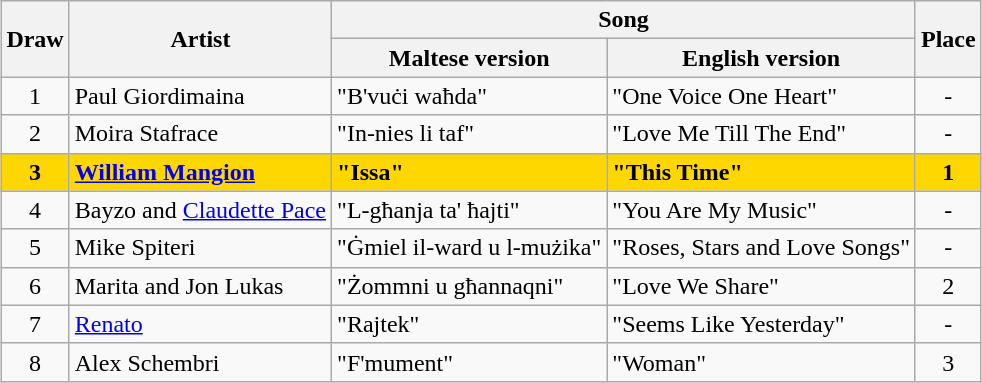<table class="sortable wikitable" style="margin: 1em auto 1em auto; text-align:center">
<tr>
<th rowspan="2">Draw</th>
<th rowspan="2">Artist</th>
<th colspan="2">Song</th>
<th rowspan="2">Place</th>
</tr>
<tr>
<th>Maltese version</th>
<th>English version</th>
</tr>
<tr>
<td>1</td>
<td align="left">Paul Giordimaina</td>
<td align="left">"B'vuċi waħda"</td>
<td align="left">"One Voice One Heart"</td>
<td>-</td>
</tr>
<tr>
<td>2</td>
<td align="left">Moira Stafrace</td>
<td align="left">"In-nies li taf"</td>
<td align="left">"Love Me Till The End"</td>
<td>-</td>
</tr>
<tr style="font-weight:bold; background:gold;">
<td>3</td>
<td align="left"><a href='#'>William Mangion</a></td>
<td align="left">"Issa"</td>
<td align="left">"This Time"</td>
<td>1</td>
</tr>
<tr>
<td>4</td>
<td align="left">Bayzo and <a href='#'>Claudette Pace</a></td>
<td align="left">"L-għanja ta' ħajti"</td>
<td align="left">"You Are My Music"</td>
<td>-</td>
</tr>
<tr>
<td>5</td>
<td align="left">Mike Spiteri</td>
<td align="left">"Ġmiel il-ward u l-mużika"</td>
<td align="left">"Roses, Stars and Love Songs"</td>
<td>-</td>
</tr>
<tr>
<td>6</td>
<td align="left">Marita and Jon Lukas</td>
<td align="left">"Żommni u għannaqni"</td>
<td align="left">"Love We Share"</td>
<td>2</td>
</tr>
<tr>
<td>7</td>
<td align="left"><a href='#'>Renato</a></td>
<td align="left">"Rajtek"</td>
<td align="left">"Seems Like Yesterday"</td>
<td>-</td>
</tr>
<tr>
<td>8</td>
<td align="left">Alex Schembri</td>
<td align="left">"F'mument"</td>
<td align="left">"Woman"</td>
<td>3</td>
</tr>
</table>
